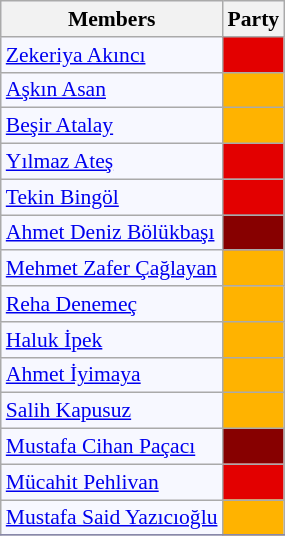<table class=wikitable style="border:1px solid #8888aa; background-color:#f7f8ff; padding:0px; font-size:90%;">
<tr>
<th>Members</th>
<th colspan="2">Party</th>
</tr>
<tr>
<td><a href='#'>Zekeriya Akıncı</a></td>
<td style="background: #e30000"></td>
</tr>
<tr>
<td><a href='#'>Aşkın Asan</a></td>
<td style="background: #ffb300"></td>
</tr>
<tr>
<td><a href='#'>Beşir Atalay</a></td>
<td style="background: #ffb300"></td>
</tr>
<tr>
<td><a href='#'>Yılmaz Ateş</a></td>
<td style="background: #e30000"></td>
</tr>
<tr>
<td><a href='#'>Tekin Bingöl</a></td>
<td style="background: #e30000"></td>
</tr>
<tr>
<td><a href='#'>Ahmet Deniz Bölükbaşı</a></td>
<td style="background: #870000"></td>
</tr>
<tr>
<td><a href='#'>Mehmet Zafer Çağlayan</a></td>
<td style="background: #ffb300"></td>
</tr>
<tr>
<td><a href='#'>Reha Denemeç</a></td>
<td style="background: #ffb300"></td>
</tr>
<tr>
<td><a href='#'>Haluk İpek</a></td>
<td style="background: #ffb300"></td>
</tr>
<tr>
<td><a href='#'>Ahmet İyimaya</a></td>
<td style="background: #ffb300"></td>
</tr>
<tr>
<td><a href='#'>Salih Kapusuz</a></td>
<td style="background: #ffb300"></td>
</tr>
<tr>
<td><a href='#'>Mustafa Cihan Paçacı</a></td>
<td style="background: #870000"></td>
</tr>
<tr>
<td><a href='#'>Mücahit Pehlivan</a></td>
<td style="background: #e30000"></td>
</tr>
<tr>
<td><a href='#'>Mustafa Said Yazıcıoğlu</a></td>
<td style="background: #ffb300"></td>
</tr>
<tr>
</tr>
</table>
